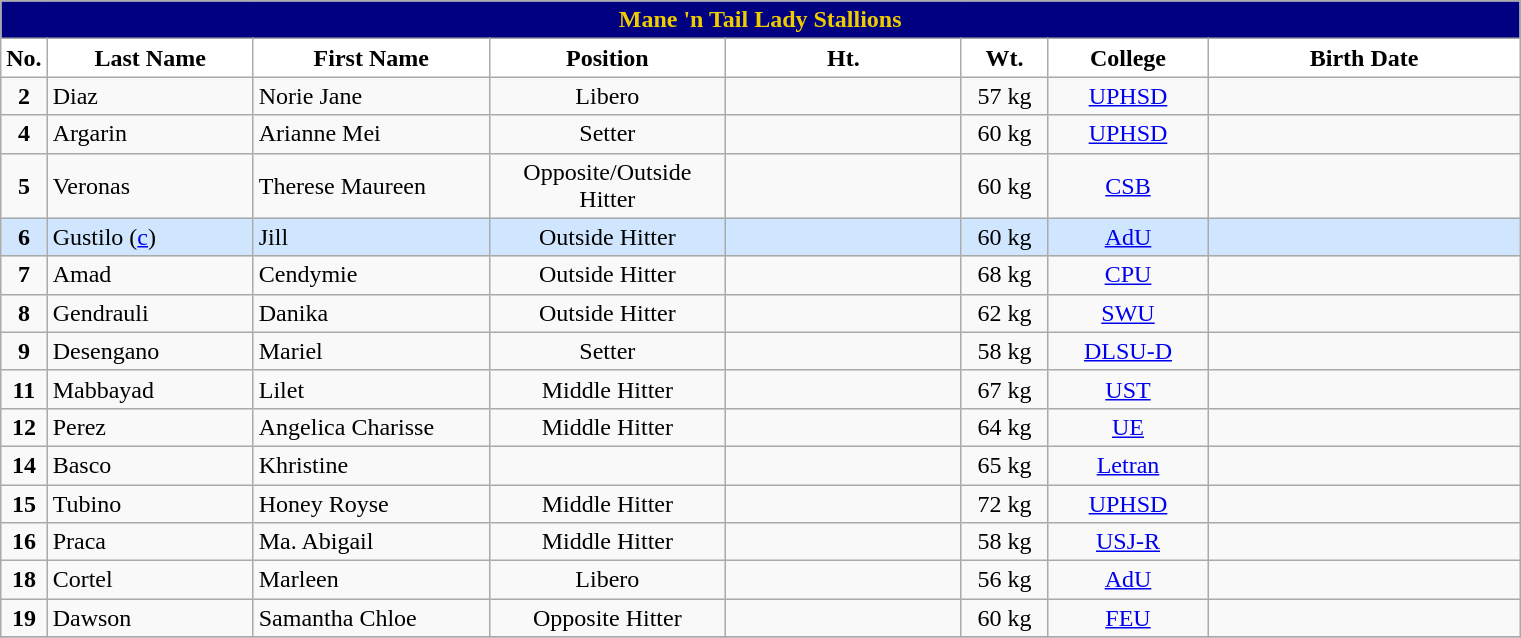<table class="wikitable" style="text-align:center;">
<tr>
<td colspan="9" style= "background:navy; color:#EFCC00; text-align: center"><strong>Mane 'n Tail Lady Stallions</strong></td>
</tr>
<tr>
<th width=3px style="background: white; color: black; text-align: center"><strong>No.</strong></th>
<th width=130px style="background: white; color: black">Last Name</th>
<th width=150px style="background: white; color: black">First Name</th>
<th width=150px style="background: white; color: black">Position</th>
<th width=150px style="background: white; color: black">Ht.</th>
<th width=50px style="background: white; color: black">Wt.</th>
<th width=100px style="background: white; color: black">College</th>
<th width=200px style="background: white; color: black">Birth Date</th>
</tr>
<tr>
<td><strong>2</strong></td>
<td style="text-align: left">Diaz</td>
<td style="text-align: left">Norie Jane</td>
<td>Libero</td>
<td></td>
<td>57 kg</td>
<td><a href='#'>UPHSD</a></td>
<td></td>
</tr>
<tr>
<td><strong>4</strong></td>
<td style="text-align: left">Argarin</td>
<td style="text-align: left">Arianne Mei</td>
<td>Setter</td>
<td></td>
<td>60 kg</td>
<td><a href='#'>UPHSD</a></td>
<td></td>
</tr>
<tr>
<td><strong>5</strong></td>
<td style="text-align: left">Veronas</td>
<td style="text-align: left">Therese Maureen</td>
<td>Opposite/Outside Hitter</td>
<td></td>
<td>60 kg</td>
<td><a href='#'>CSB</a></td>
<td></td>
</tr>
<tr bgcolor=#D0E6FF>
<td><strong>6</strong></td>
<td style="text-align: left">Gustilo (<a href='#'>c</a>)</td>
<td style="text-align: left">Jill</td>
<td>Outside Hitter</td>
<td></td>
<td>60 kg</td>
<td><a href='#'>AdU</a></td>
<td></td>
</tr>
<tr>
<td><strong>7</strong></td>
<td style="text-align: left">Amad</td>
<td style="text-align: left">Cendymie</td>
<td>Outside Hitter</td>
<td></td>
<td>68 kg</td>
<td><a href='#'>CPU</a></td>
<td></td>
</tr>
<tr>
<td><strong>8</strong></td>
<td style="text-align: left">Gendrauli</td>
<td style="text-align: left">Danika</td>
<td>Outside Hitter</td>
<td></td>
<td>62 kg</td>
<td><a href='#'>SWU</a></td>
<td></td>
</tr>
<tr>
<td><strong>9</strong></td>
<td style="text-align: left">Desengano</td>
<td style="text-align: left">Mariel</td>
<td>Setter</td>
<td></td>
<td>58 kg</td>
<td><a href='#'>DLSU-D</a></td>
<td></td>
</tr>
<tr>
<td><strong>11</strong></td>
<td style="text-align: left">Mabbayad</td>
<td style="text-align: left">Lilet</td>
<td>Middle Hitter</td>
<td></td>
<td>67 kg</td>
<td><a href='#'>UST</a></td>
<td></td>
</tr>
<tr>
<td><strong>12</strong></td>
<td style="text-align: left">Perez</td>
<td style="text-align: left">Angelica Charisse</td>
<td>Middle Hitter</td>
<td></td>
<td>64 kg</td>
<td><a href='#'>UE</a></td>
<td></td>
</tr>
<tr>
<td><strong>14</strong></td>
<td style="text-align: left">Basco</td>
<td style="text-align: left">Khristine</td>
<td></td>
<td></td>
<td>65 kg</td>
<td><a href='#'>Letran</a></td>
<td></td>
</tr>
<tr>
<td><strong>15</strong></td>
<td style="text-align: left">Tubino</td>
<td style="text-align: left">Honey Royse</td>
<td>Middle Hitter</td>
<td></td>
<td>72 kg</td>
<td><a href='#'>UPHSD</a></td>
<td></td>
</tr>
<tr>
<td><strong>16</strong></td>
<td style="text-align: left">Praca</td>
<td style="text-align: left">Ma. Abigail</td>
<td>Middle Hitter</td>
<td></td>
<td>58 kg</td>
<td><a href='#'>USJ-R</a></td>
<td></td>
</tr>
<tr>
<td><strong>18</strong></td>
<td style="text-align: left">Cortel</td>
<td style="text-align: left">Marleen</td>
<td>Libero</td>
<td></td>
<td>56 kg</td>
<td><a href='#'>AdU</a></td>
<td></td>
</tr>
<tr>
<td><strong>19</strong></td>
<td style="text-align: left">Dawson</td>
<td style="text-align: left">Samantha Chloe</td>
<td>Opposite Hitter</td>
<td></td>
<td>60 kg</td>
<td><a href='#'>FEU</a></td>
<td></td>
</tr>
<tr>
</tr>
</table>
